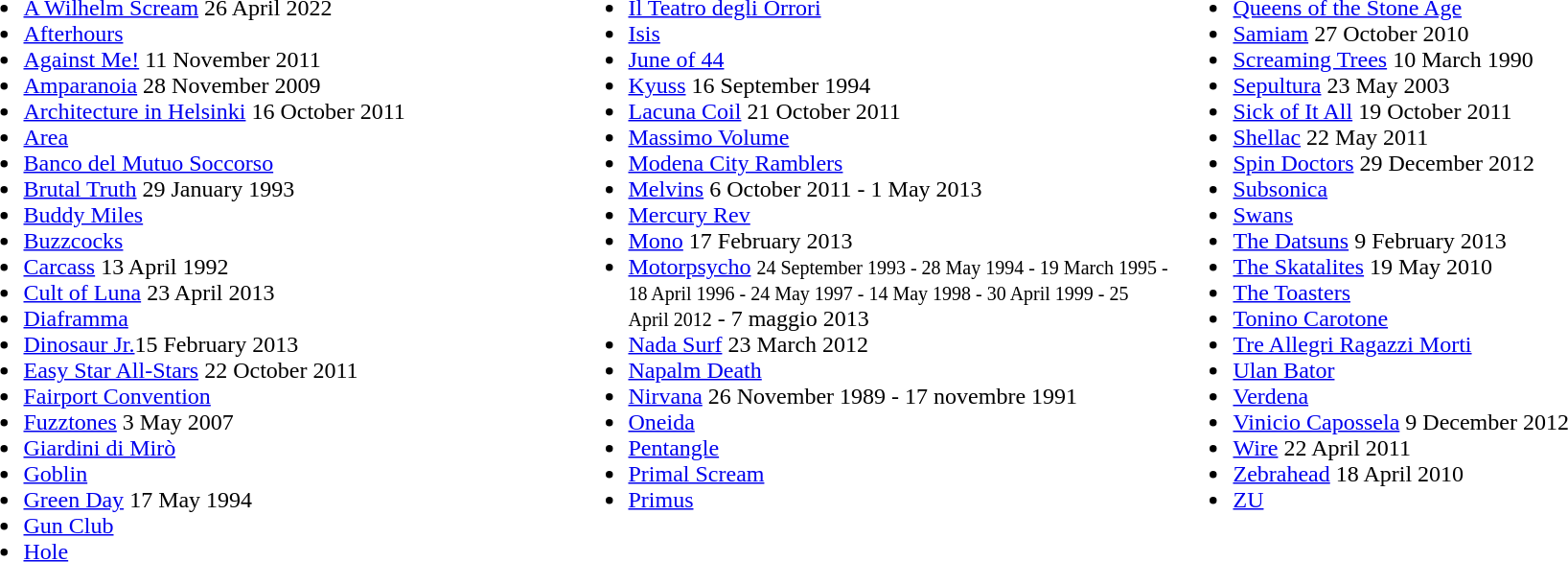<table>
<tr ---->
<td width="20%" valign="top"><br><ul><li><a href='#'>A Wilhelm Scream</a> 26 April 2022</li><li><a href='#'>Afterhours</a></li><li><a href='#'>Against Me!</a> 11 November 2011</li><li><a href='#'>Amparanoia</a> 28 November 2009</li><li><a href='#'>Architecture in Helsinki</a> 16 October 2011</li><li><a href='#'>Area</a></li><li><a href='#'>Banco del Mutuo Soccorso</a></li><li><a href='#'>Brutal Truth</a> 29 January 1993</li><li><a href='#'>Buddy Miles</a></li><li><a href='#'>Buzzcocks</a></li><li><a href='#'>Carcass</a> 13 April 1992</li><li><a href='#'>Cult of Luna</a> 23 April 2013</li><li><a href='#'>Diaframma</a></li><li><a href='#'>Dinosaur Jr.</a>15 February 2013</li><li><a href='#'>Easy Star All-Stars</a> 22 October 2011</li><li><a href='#'>Fairport Convention</a></li><li><a href='#'>Fuzztones</a> 3 May 2007</li><li><a href='#'>Giardini di Mirò</a></li><li><a href='#'>Goblin</a></li><li><a href='#'>Green Day</a> 17 May 1994</li><li><a href='#'>Gun Club</a></li><li><a href='#'>Hole</a></li></ul></td>
<td width="20%" valign="top"><br><ul><li><a href='#'>Il Teatro degli Orrori</a></li><li><a href='#'>Isis</a></li><li><a href='#'>June of 44</a></li><li><a href='#'>Kyuss</a> 16 September 1994</li><li><a href='#'>Lacuna Coil</a> 21 October 2011</li><li><a href='#'>Massimo Volume</a></li><li><a href='#'>Modena City Ramblers</a></li><li><a href='#'>Melvins</a> 6 October 2011 - 1 May 2013</li><li><a href='#'>Mercury Rev</a></li><li><a href='#'>Mono</a> 17 February 2013</li><li><a href='#'>Motorpsycho</a> <small>24 September 1993 - 28 May 1994 - 19 March 1995 - 18 April 1996 - 24 May 1997 - 14 May 1998 - 30 April 1999 - 25 April 2012</small> - 7 maggio 2013</li><li><a href='#'>Nada Surf</a> 23 March 2012</li><li><a href='#'>Napalm Death</a></li><li><a href='#'>Nirvana</a> 26 November 1989 - 17 novembre 1991</li><li><a href='#'>Oneida</a></li><li><a href='#'>Pentangle</a></li><li><a href='#'>Primal Scream</a></li><li><a href='#'>Primus</a></li></ul></td>
<td width="20%" valign="top"><br><ul><li><a href='#'>Queens of the Stone Age</a></li><li><a href='#'>Samiam</a> 27 October 2010</li><li><a href='#'>Screaming Trees</a> 10 March 1990</li><li><a href='#'>Sepultura</a> 23 May 2003</li><li><a href='#'>Sick of It All</a> 19 October 2011</li><li><a href='#'>Shellac</a> 22 May 2011</li><li><a href='#'>Spin Doctors</a> 29 December 2012</li><li><a href='#'>Subsonica</a></li><li><a href='#'>Swans</a></li><li><a href='#'>The Datsuns</a> 9 February 2013</li><li><a href='#'>The Skatalites</a> 19 May 2010</li><li><a href='#'>The Toasters</a></li><li><a href='#'>Tonino Carotone</a></li><li><a href='#'>Tre Allegri Ragazzi Morti</a></li><li><a href='#'>Ulan Bator</a></li><li><a href='#'>Verdena</a></li><li><a href='#'>Vinicio Capossela</a> 9 December 2012</li><li><a href='#'>Wire</a> 22 April 2011</li><li><a href='#'>Zebrahead</a> 18 April 2010</li><li><a href='#'>ZU</a></li></ul></td>
</tr>
</table>
